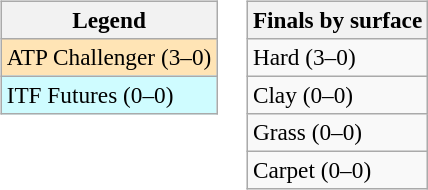<table>
<tr valign=top>
<td><br><table class=wikitable style=font-size:97%>
<tr>
<th>Legend</th>
</tr>
<tr bgcolor=moccasin>
<td>ATP Challenger (3–0)</td>
</tr>
<tr bgcolor=cffcff>
<td>ITF Futures (0–0)</td>
</tr>
</table>
</td>
<td><br><table class=wikitable style=font-size:97%>
<tr>
<th>Finals by surface</th>
</tr>
<tr>
<td>Hard (3–0)</td>
</tr>
<tr>
<td>Clay (0–0)</td>
</tr>
<tr>
<td>Grass (0–0)</td>
</tr>
<tr>
<td>Carpet (0–0)</td>
</tr>
</table>
</td>
</tr>
</table>
